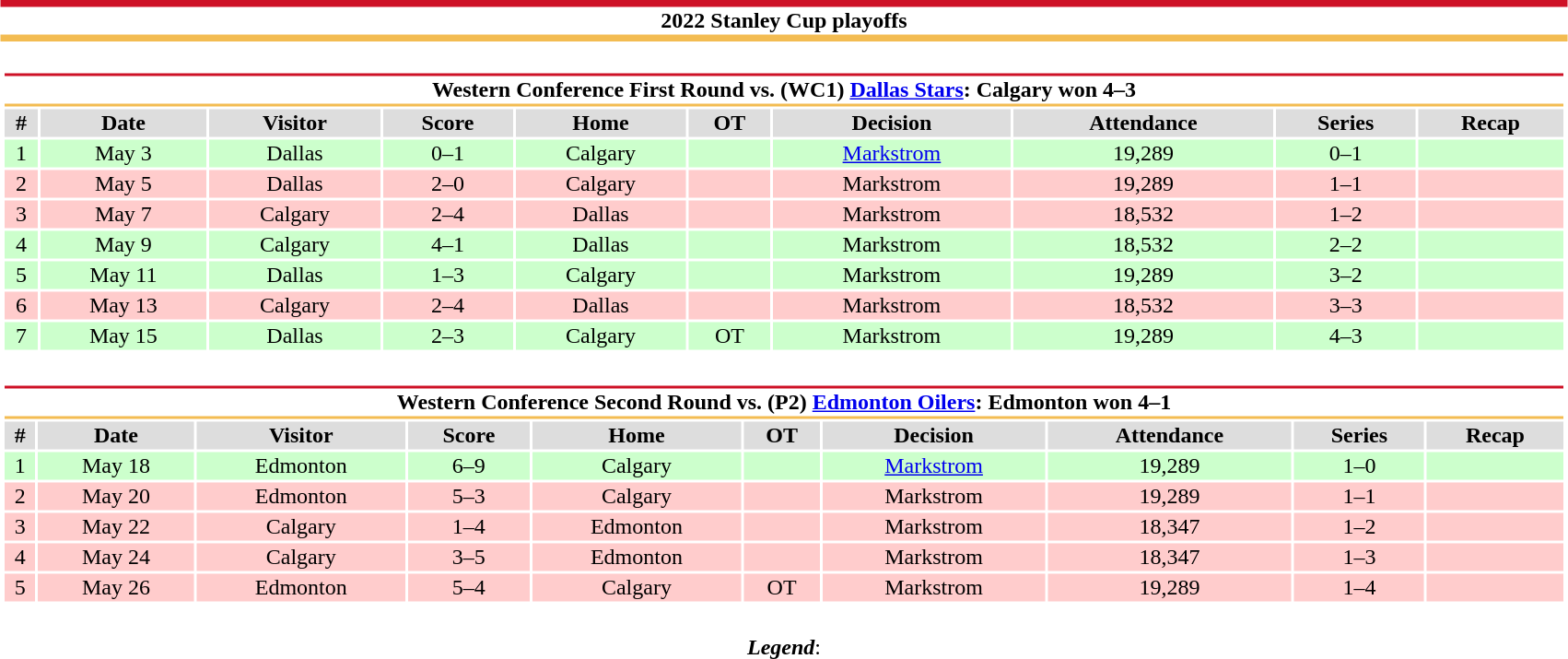<table class="toccolours" style="width:90%; clear:both; margin:1.5em auto; text-align:center;">
<tr>
<th colspan=10 style="background:#FFFFFF; border-top:#CE1126 5px solid; border-bottom:#F3BC52 5px solid;">2022 Stanley Cup playoffs</th>
</tr>
<tr>
<td colspan=10><br><table class="toccolours collapsible collapsed" style="width:100%;">
<tr>
<th colspan=10 style="background:#FFFFFF; border-top:#CE1126 2px solid; border-bottom:#F3BC52 2px solid;">Western Conference First Round vs. (WC1) <a href='#'>Dallas Stars</a>: Calgary won 4–3</th>
</tr>
<tr style="background:#ddd;">
<th>#</th>
<th>Date</th>
<th>Visitor</th>
<th>Score</th>
<th>Home</th>
<th>OT</th>
<th>Decision</th>
<th>Attendance</th>
<th>Series</th>
<th>Recap</th>
</tr>
<tr style="background:#cfc;">
<td>1</td>
<td>May 3</td>
<td>Dallas</td>
<td>0–1</td>
<td>Calgary</td>
<td></td>
<td><a href='#'>Markstrom</a></td>
<td>19,289</td>
<td>0–1</td>
<td></td>
</tr>
<tr style="background:#fcc;">
<td>2</td>
<td>May 5</td>
<td>Dallas</td>
<td>2–0</td>
<td>Calgary</td>
<td></td>
<td>Markstrom</td>
<td>19,289</td>
<td>1–1</td>
<td></td>
</tr>
<tr style="background:#fcc;">
<td>3</td>
<td>May 7</td>
<td>Calgary</td>
<td>2–4</td>
<td>Dallas</td>
<td></td>
<td>Markstrom</td>
<td>18,532</td>
<td>1–2</td>
<td></td>
</tr>
<tr style="background:#cfc;">
<td>4</td>
<td>May 9</td>
<td>Calgary</td>
<td>4–1</td>
<td>Dallas</td>
<td></td>
<td>Markstrom</td>
<td>18,532</td>
<td>2–2</td>
<td></td>
</tr>
<tr style="background:#cfc;">
<td>5</td>
<td>May 11</td>
<td>Dallas</td>
<td>1–3</td>
<td>Calgary</td>
<td></td>
<td>Markstrom</td>
<td>19,289</td>
<td>3–2</td>
<td></td>
</tr>
<tr style="background:#fcc;">
<td>6</td>
<td>May 13</td>
<td>Calgary</td>
<td>2–4</td>
<td>Dallas</td>
<td></td>
<td>Markstrom</td>
<td>18,532</td>
<td>3–3</td>
<td></td>
</tr>
<tr style="background:#cfc;">
<td>7</td>
<td>May 15</td>
<td>Dallas</td>
<td>2–3</td>
<td>Calgary</td>
<td>OT</td>
<td>Markstrom</td>
<td>19,289</td>
<td>4–3</td>
<td></td>
</tr>
</table>
</td>
</tr>
<tr>
<td colspan=10><br><table class="toccolours collapsible collapsed" style="width:100%;">
<tr>
<th colspan=10 style="background:#FFFFFF; border-top:#CE1126 2px solid; border-bottom:#F3BC52 2px solid;">Western Conference Second Round vs. (P2) <a href='#'>Edmonton Oilers</a>: Edmonton won 4–1</th>
</tr>
<tr style="background:#ddd;">
<th>#</th>
<th>Date</th>
<th>Visitor</th>
<th>Score</th>
<th>Home</th>
<th>OT</th>
<th>Decision</th>
<th>Attendance</th>
<th>Series</th>
<th>Recap</th>
</tr>
<tr style="background:#cfc;">
<td>1</td>
<td>May 18</td>
<td>Edmonton</td>
<td>6–9</td>
<td>Calgary</td>
<td></td>
<td><a href='#'>Markstrom</a></td>
<td>19,289</td>
<td>1–0</td>
<td></td>
</tr>
<tr style="background:#fcc;">
<td>2</td>
<td>May 20</td>
<td>Edmonton</td>
<td>5–3</td>
<td>Calgary</td>
<td></td>
<td>Markstrom</td>
<td>19,289</td>
<td>1–1</td>
<td></td>
</tr>
<tr style="background:#fcc;">
<td>3</td>
<td>May 22</td>
<td>Calgary</td>
<td>1–4</td>
<td>Edmonton</td>
<td></td>
<td>Markstrom</td>
<td>18,347</td>
<td>1–2</td>
<td></td>
</tr>
<tr style="background:#fcc;">
<td>4</td>
<td>May 24</td>
<td>Calgary</td>
<td>3–5</td>
<td>Edmonton</td>
<td></td>
<td>Markstrom</td>
<td>18,347</td>
<td>1–3</td>
<td></td>
</tr>
<tr style="background:#fcc;">
<td>5</td>
<td>May 26</td>
<td>Edmonton</td>
<td>5–4</td>
<td>Calgary</td>
<td>OT</td>
<td>Markstrom</td>
<td>19,289</td>
<td>1–4</td>
<td></td>
</tr>
</table>
</td>
</tr>
<tr>
<td colspan="10" style="text-align:center;"><br><strong><em>Legend</em></strong>:

</td>
</tr>
</table>
